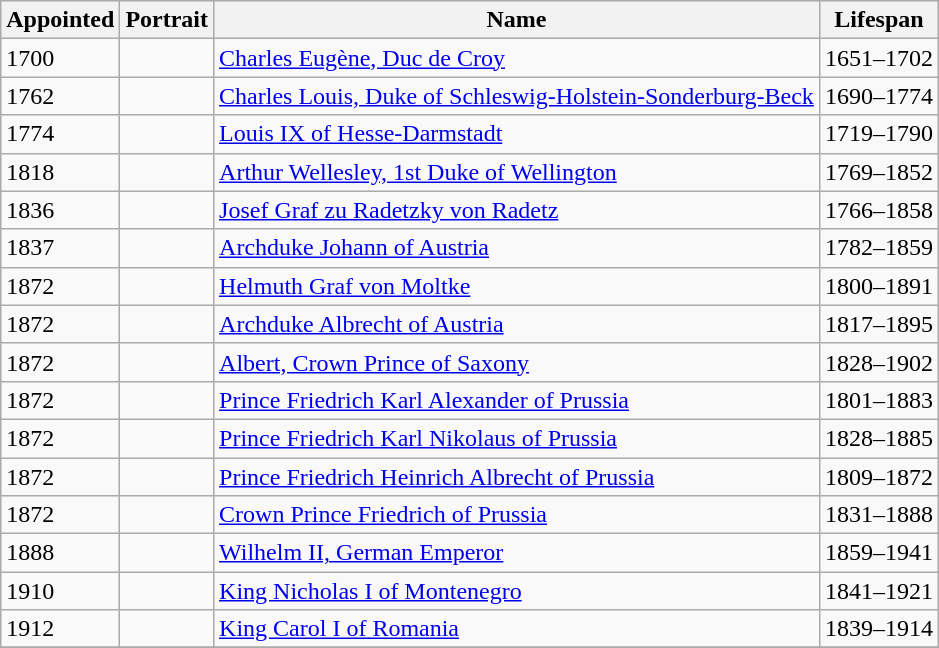<table class="wikitable sortable">
<tr>
<th>Appointed</th>
<th>Portrait</th>
<th>Name</th>
<th>Lifespan</th>
</tr>
<tr>
<td>1700</td>
<td></td>
<td> <a href='#'>Charles Eugène, Duc de Croy</a></td>
<td>1651–1702</td>
</tr>
<tr>
<td>1762</td>
<td></td>
<td> <a href='#'>Charles Louis, Duke of Schleswig-Holstein-Sonderburg-Beck</a></td>
<td>1690–1774</td>
</tr>
<tr>
<td>1774</td>
<td></td>
<td> <a href='#'>Louis IX of Hesse-Darmstadt</a></td>
<td>1719–1790</td>
</tr>
<tr>
<td>1818</td>
<td></td>
<td> <a href='#'>Arthur Wellesley, 1st Duke of Wellington</a></td>
<td>1769–1852</td>
</tr>
<tr>
<td>1836</td>
<td></td>
<td> <a href='#'>Josef Graf zu Radetzky von Radetz</a></td>
<td>1766–1858</td>
</tr>
<tr>
<td>1837</td>
<td></td>
<td> <a href='#'>Archduke Johann of Austria</a></td>
<td>1782–1859</td>
</tr>
<tr>
<td>1872</td>
<td></td>
<td> <a href='#'>Helmuth Graf von Moltke</a></td>
<td>1800–1891</td>
</tr>
<tr>
<td>1872</td>
<td></td>
<td> <a href='#'>Archduke Albrecht of Austria</a></td>
<td>1817–1895</td>
</tr>
<tr>
<td>1872</td>
<td></td>
<td> <a href='#'>Albert, Crown Prince of Saxony</a></td>
<td>1828–1902</td>
</tr>
<tr>
<td>1872</td>
<td></td>
<td> <a href='#'>Prince Friedrich Karl Alexander of Prussia</a></td>
<td>1801–1883</td>
</tr>
<tr>
<td>1872</td>
<td></td>
<td> <a href='#'>Prince Friedrich Karl Nikolaus of Prussia</a></td>
<td>1828–1885</td>
</tr>
<tr>
<td>1872</td>
<td></td>
<td> <a href='#'>Prince Friedrich Heinrich Albrecht of Prussia</a></td>
<td>1809–1872</td>
</tr>
<tr>
<td>1872</td>
<td></td>
<td> <a href='#'>Crown Prince Friedrich of Prussia</a></td>
<td>1831–1888</td>
</tr>
<tr>
<td>1888</td>
<td></td>
<td> <a href='#'>Wilhelm II, German Emperor</a></td>
<td>1859–1941</td>
</tr>
<tr>
<td>1910</td>
<td></td>
<td> <a href='#'>King Nicholas I of Montenegro</a></td>
<td>1841–1921</td>
</tr>
<tr>
<td>1912</td>
<td></td>
<td> <a href='#'>King Carol I of Romania</a></td>
<td>1839–1914</td>
</tr>
<tr>
</tr>
</table>
